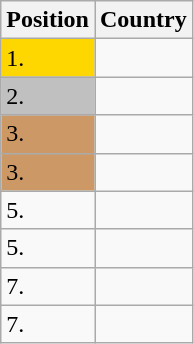<table class=wikitable>
<tr>
<th width=10>Position</th>
<th>Country</th>
</tr>
<tr>
<td bgcolor=gold>1.</td>
<td></td>
</tr>
<tr>
<td bgcolor="silver">2.</td>
<td></td>
</tr>
<tr>
<td bgcolor="CC9966">3.</td>
<td></td>
</tr>
<tr>
<td bgcolor="CC9966">3.</td>
<td></td>
</tr>
<tr>
<td>5.</td>
<td></td>
</tr>
<tr>
<td>5.</td>
<td></td>
</tr>
<tr>
<td>7.</td>
<td></td>
</tr>
<tr>
<td>7.</td>
<td></td>
</tr>
</table>
